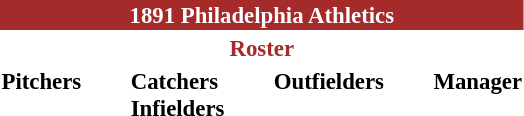<table class="toccolours" style="font-size: 95%;">
<tr>
<th colspan="10" style="background-color: brown; color: white; text-align: center;">1891 Philadelphia Athletics</th>
</tr>
<tr>
<td colspan="10" style="background-color: white; color: brown; text-align: center;"><strong>Roster</strong></td>
</tr>
<tr>
<td valign="top"><strong>Pitchers</strong><br>




</td>
<td width="25px"></td>
<td valign="top"><strong>Catchers</strong><br>

<strong>Infielders</strong>




</td>
<td width="25px"></td>
<td valign="top"><strong>Outfielders</strong><br>







</td>
<td width="25px"></td>
<td valign="top"><strong>Manager</strong><br>
</td>
</tr>
</table>
